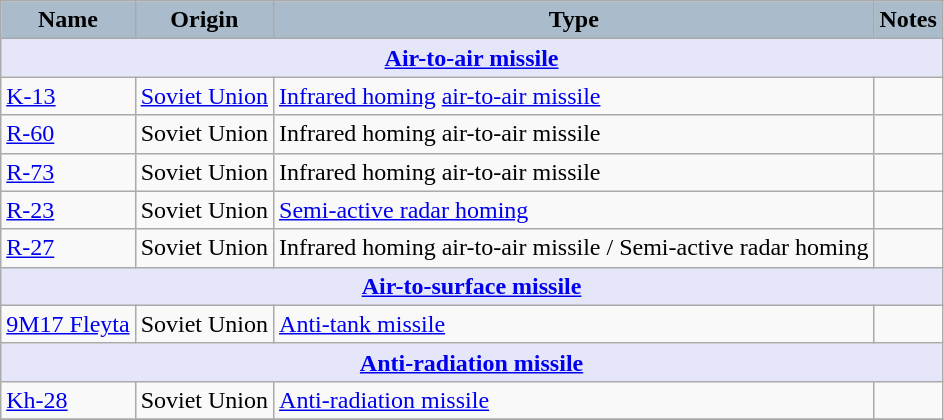<table class="wikitable">
<tr>
<th style="text-align:center; background:#aabccc;">Name</th>
<th style="text-align: center; background:#aabccc;">Origin</th>
<th style="text-align:l center; background:#aabccc;">Type</th>
<th style="text-align: center; background:#aabccc;">Notes</th>
</tr>
<tr>
<th style="align: center; background: lavender;" colspan="7"><a href='#'>Air-to-air missile</a></th>
</tr>
<tr>
<td><a href='#'>K-13</a></td>
<td><a href='#'>Soviet Union</a></td>
<td><a href='#'>Infrared homing</a> <a href='#'>air-to-air missile</a></td>
<td></td>
</tr>
<tr>
<td><a href='#'>R-60</a></td>
<td>Soviet Union</td>
<td>Infrared homing air-to-air missile</td>
<td></td>
</tr>
<tr>
<td><a href='#'>R-73</a></td>
<td>Soviet Union</td>
<td>Infrared homing air-to-air missile</td>
<td></td>
</tr>
<tr>
<td><a href='#'>R-23</a></td>
<td>Soviet Union</td>
<td><a href='#'>Semi-active radar homing</a></td>
<td></td>
</tr>
<tr>
<td><a href='#'>R-27</a></td>
<td>Soviet Union</td>
<td>Infrared homing air-to-air missile / Semi-active radar homing</td>
<td></td>
</tr>
<tr>
<th style="align: center; background: lavender;" colspan="7"><a href='#'>Air-to-surface missile</a></th>
</tr>
<tr>
<td><a href='#'>9M17 Fleyta</a></td>
<td>Soviet Union</td>
<td><a href='#'>Anti-tank missile</a></td>
<td></td>
</tr>
<tr>
<th style="align: center; background: lavender;" colspan="7"><a href='#'>Anti-radiation missile</a></th>
</tr>
<tr>
<td><a href='#'>Kh-28</a></td>
<td>Soviet Union</td>
<td><a href='#'>Anti-radiation missile</a></td>
<td></td>
</tr>
<tr>
</tr>
</table>
